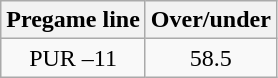<table class="wikitable">
<tr align="center">
<th style=>Pregame line</th>
<th style=>Over/under</th>
</tr>
<tr align="center">
<td>PUR –11</td>
<td>58.5</td>
</tr>
</table>
